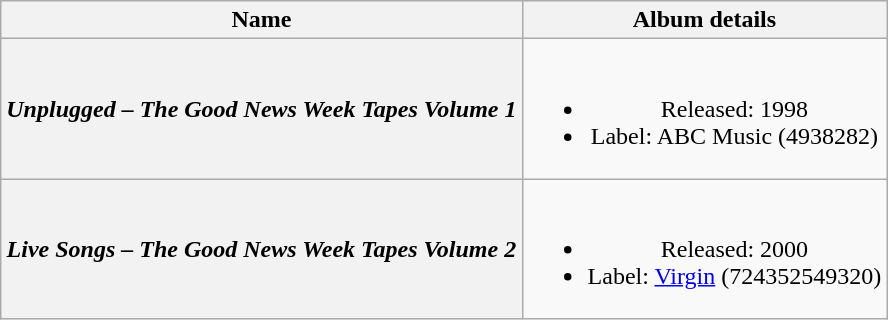<table class="wikitable plainrowheaders" style="text-align:center;">
<tr>
<th>Name</th>
<th>Album details</th>
</tr>
<tr>
<th scope="row"><em>Unplugged – The Good News Week Tapes Volume 1</em></th>
<td><br><ul><li>Released: 1998</li><li>Label: ABC Music (4938282)</li></ul></td>
</tr>
<tr>
<th scope="row"><em>Live Songs – The Good News Week Tapes Volume 2</em></th>
<td><br><ul><li>Released: 2000</li><li>Label: <a href='#'>Virgin</a> (724352549320)</li></ul></td>
</tr>
</table>
